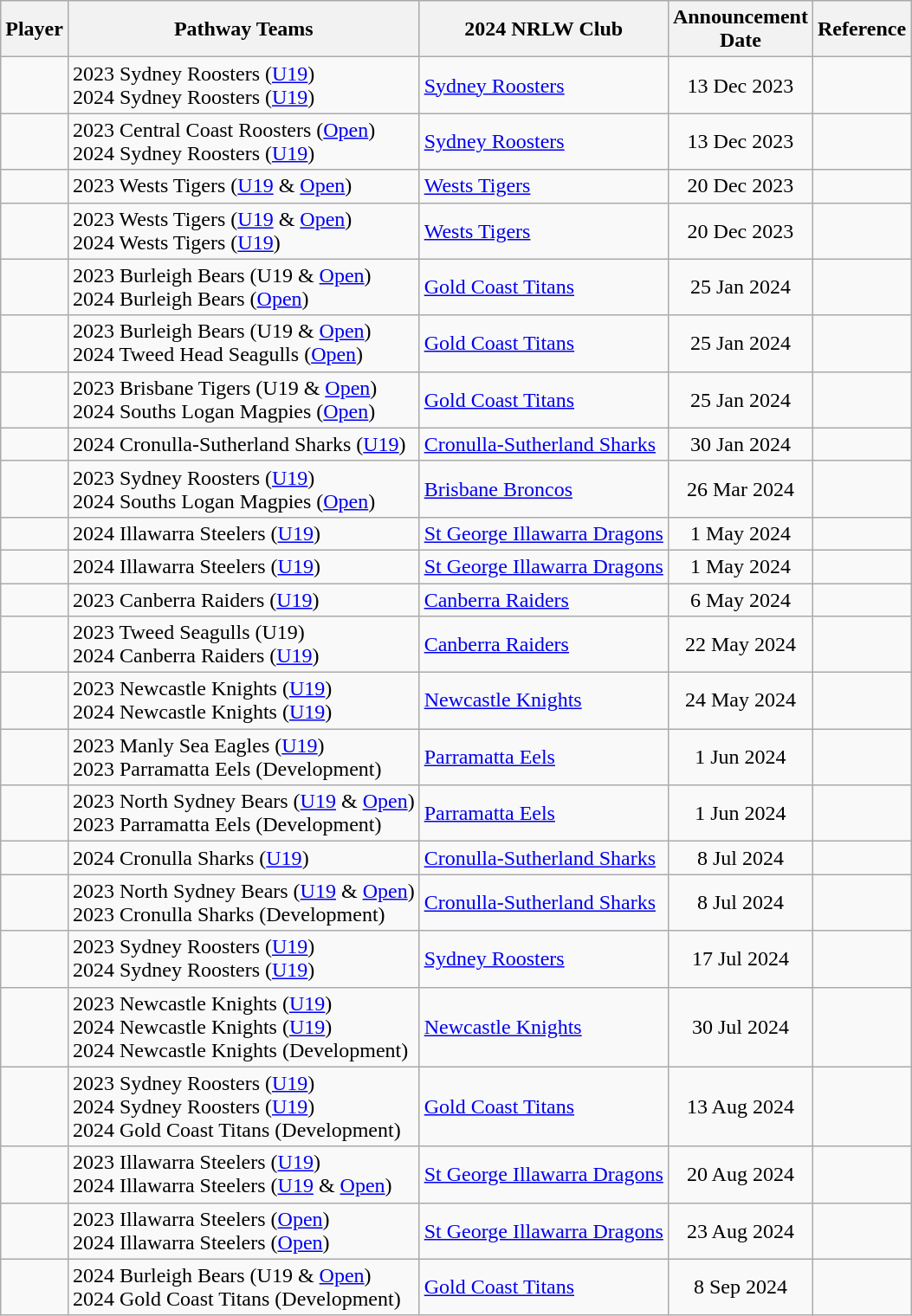<table class="wikitable sortable">
<tr>
<th>Player</th>
<th>Pathway Teams</th>
<th>2024 NRLW Club</th>
<th>Announcement<br>Date</th>
<th>Reference</th>
</tr>
<tr>
<td></td>
<td>2023 Sydney Roosters (<a href='#'>U19</a>) <br> 2024 Sydney Roosters (<a href='#'>U19</a>)</td>
<td> <a href='#'>Sydney Roosters</a></td>
<td align=center>13 Dec 2023</td>
<td align=center></td>
</tr>
<tr>
<td></td>
<td>2023 Central Coast Roosters (<a href='#'>Open</a>) <br> 2024 Sydney Roosters (<a href='#'>U19</a>)</td>
<td> <a href='#'>Sydney Roosters</a></td>
<td align=center>13 Dec 2023</td>
<td align=center></td>
</tr>
<tr>
<td></td>
<td>2023 Wests Tigers (<a href='#'>U19</a> & <a href='#'>Open</a>)</td>
<td> <a href='#'>Wests Tigers</a></td>
<td align=center>20 Dec 2023</td>
<td align=center></td>
</tr>
<tr>
<td></td>
<td>2023 Wests Tigers (<a href='#'>U19</a> & <a href='#'>Open</a>) <br> 2024 Wests Tigers (<a href='#'>U19</a>)</td>
<td> <a href='#'>Wests Tigers</a></td>
<td align=center>20 Dec 2023</td>
<td align=center></td>
</tr>
<tr>
<td></td>
<td>2023 Burleigh Bears (U19 & <a href='#'>Open</a>) <br> 2024 Burleigh Bears (<a href='#'>Open</a>)</td>
<td> <a href='#'>Gold Coast Titans</a></td>
<td align=center>25 Jan 2024</td>
<td align=center></td>
</tr>
<tr>
<td></td>
<td>2023 Burleigh Bears (U19 & <a href='#'>Open</a>) <br> 2024 Tweed Head Seagulls (<a href='#'>Open</a>)</td>
<td> <a href='#'>Gold Coast Titans</a></td>
<td align=center>25 Jan 2024</td>
<td align=center></td>
</tr>
<tr>
<td></td>
<td>2023 Brisbane Tigers (U19 & <a href='#'>Open</a>) <br> 2024 Souths Logan Magpies (<a href='#'>Open</a>)</td>
<td> <a href='#'>Gold Coast Titans</a></td>
<td align=center>25 Jan 2024</td>
<td align=center></td>
</tr>
<tr>
<td></td>
<td>2024 Cronulla-Sutherland Sharks (<a href='#'>U19</a>)</td>
<td> <a href='#'>Cronulla-Sutherland Sharks</a></td>
<td align=center>30 Jan 2024</td>
<td align=center></td>
</tr>
<tr>
<td></td>
<td>2023 Sydney Roosters (<a href='#'>U19</a>) <br> 2024 Souths Logan Magpies (<a href='#'>Open</a>)</td>
<td> <a href='#'>Brisbane Broncos</a></td>
<td align=center>26 Mar 2024</td>
<td align=center></td>
</tr>
<tr>
<td></td>
<td>2024 Illawarra Steelers (<a href='#'>U19</a>)</td>
<td> <a href='#'>St George Illawarra Dragons</a></td>
<td align=center>1 May 2024</td>
<td align=center></td>
</tr>
<tr>
<td></td>
<td>2024 Illawarra Steelers (<a href='#'>U19</a>)</td>
<td> <a href='#'>St George Illawarra Dragons</a></td>
<td align=center>1 May 2024</td>
<td align=center></td>
</tr>
<tr>
<td></td>
<td>2023 Canberra Raiders (<a href='#'>U19</a>)</td>
<td> <a href='#'>Canberra Raiders</a></td>
<td align=center>6 May 2024</td>
<td align=center></td>
</tr>
<tr>
<td></td>
<td>2023 Tweed Seagulls (U19) <br> 2024 Canberra Raiders (<a href='#'>U19</a>)</td>
<td> <a href='#'>Canberra Raiders</a></td>
<td align=center>22 May 2024</td>
<td align=center></td>
</tr>
<tr>
<td></td>
<td>2023 Newcastle Knights (<a href='#'>U19</a>) <br> 2024 Newcastle Knights (<a href='#'>U19</a>)</td>
<td> <a href='#'>Newcastle Knights</a></td>
<td align=center>24 May 2024</td>
<td align=center></td>
</tr>
<tr>
<td></td>
<td>2023 Manly Sea Eagles (<a href='#'>U19</a>) <br> 2023 Parramatta Eels (Development)</td>
<td> <a href='#'>Parramatta Eels</a></td>
<td align=center>1 Jun 2024</td>
<td align=center></td>
</tr>
<tr>
<td></td>
<td>2023 North Sydney Bears (<a href='#'>U19</a> & <a href='#'>Open</a>) <br> 2023 Parramatta Eels (Development)</td>
<td> <a href='#'>Parramatta Eels</a></td>
<td align=center>1 Jun 2024</td>
<td align=center></td>
</tr>
<tr>
<td></td>
<td>2024 Cronulla Sharks (<a href='#'>U19</a>)</td>
<td> <a href='#'>Cronulla-Sutherland Sharks</a></td>
<td align=center>8 Jul 2024</td>
<td align=center></td>
</tr>
<tr>
<td></td>
<td>2023 North Sydney Bears (<a href='#'>U19</a> & <a href='#'>Open</a>) <br> 2023 Cronulla Sharks (Development)</td>
<td> <a href='#'>Cronulla-Sutherland Sharks</a></td>
<td align=center>8 Jul 2024</td>
<td align=center></td>
</tr>
<tr>
<td></td>
<td>2023 Sydney Roosters (<a href='#'>U19</a>) <br> 2024 Sydney Roosters (<a href='#'>U19</a>)</td>
<td> <a href='#'>Sydney Roosters</a></td>
<td align=center>17 Jul 2024</td>
<td align=center></td>
</tr>
<tr>
<td></td>
<td>2023 Newcastle Knights (<a href='#'>U19</a>) <br> 2024 Newcastle Knights (<a href='#'>U19</a>) <br> 2024 Newcastle Knights (Development)</td>
<td> <a href='#'>Newcastle Knights</a></td>
<td align=center>30 Jul 2024</td>
<td align=center></td>
</tr>
<tr>
<td></td>
<td>2023 Sydney Roosters (<a href='#'>U19</a>) <br> 2024 Sydney Roosters (<a href='#'>U19</a>) <br> 2024 Gold Coast Titans (Development)</td>
<td> <a href='#'>Gold Coast Titans</a></td>
<td align=center>13 Aug 2024</td>
<td align=center></td>
</tr>
<tr>
<td></td>
<td>2023 Illawarra Steelers (<a href='#'>U19</a>) <br> 2024 Illawarra Steelers (<a href='#'>U19</a> & <a href='#'>Open</a>)</td>
<td> <a href='#'>St George Illawarra Dragons</a></td>
<td align=center>20 Aug 2024</td>
<td align=center></td>
</tr>
<tr>
<td></td>
<td>2023 Illawarra Steelers (<a href='#'>Open</a>) <br> 2024 Illawarra Steelers (<a href='#'>Open</a>)</td>
<td> <a href='#'>St George Illawarra Dragons</a></td>
<td align=center>23 Aug 2024</td>
<td align=center></td>
</tr>
<tr>
<td></td>
<td>2024 Burleigh Bears (U19 & <a href='#'>Open</a>) <br> 2024 Gold Coast Titans (Development)</td>
<td> <a href='#'>Gold Coast Titans</a></td>
<td align=center>8 Sep 2024</td>
<td align=center></td>
</tr>
</table>
